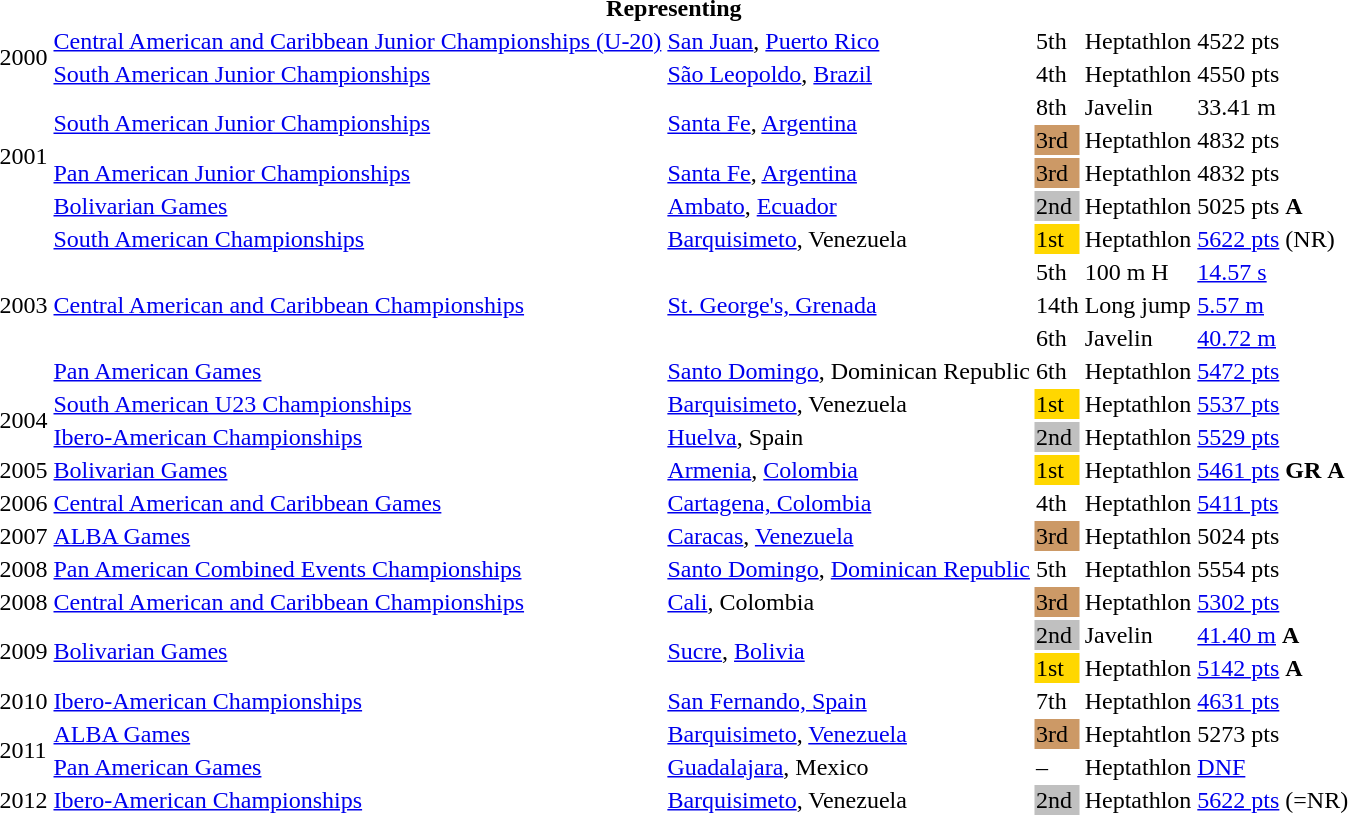<table>
<tr>
<th colspan="6">Representing </th>
</tr>
<tr>
<td rowspan=2>2000</td>
<td><a href='#'>Central American and Caribbean Junior Championships (U-20)</a></td>
<td><a href='#'>San Juan</a>, <a href='#'>Puerto Rico</a></td>
<td>5th</td>
<td>Heptathlon</td>
<td>4522 pts</td>
</tr>
<tr>
<td><a href='#'>South American Junior Championships</a></td>
<td><a href='#'>São Leopoldo</a>, <a href='#'>Brazil</a></td>
<td>4th</td>
<td>Heptathlon</td>
<td>4550 pts</td>
</tr>
<tr>
<td rowspan=4>2001</td>
<td rowspan=2><a href='#'>South American Junior Championships</a></td>
<td rowspan=2><a href='#'>Santa Fe</a>, <a href='#'>Argentina</a></td>
<td>8th</td>
<td>Javelin</td>
<td>33.41 m</td>
</tr>
<tr>
<td bgcolor="cc9966">3rd</td>
<td>Heptathlon</td>
<td>4832 pts</td>
</tr>
<tr>
<td><a href='#'>Pan American Junior Championships</a></td>
<td><a href='#'>Santa Fe</a>, <a href='#'>Argentina</a></td>
<td bgcolor="cc9966">3rd</td>
<td>Heptathlon</td>
<td>4832 pts</td>
</tr>
<tr>
<td><a href='#'>Bolivarian Games</a></td>
<td><a href='#'>Ambato</a>, <a href='#'>Ecuador</a></td>
<td bgcolor=silver>2nd</td>
<td>Heptathlon</td>
<td>5025 pts <strong>A</strong></td>
</tr>
<tr>
<td rowspan=5>2003</td>
<td><a href='#'>South American Championships</a></td>
<td><a href='#'>Barquisimeto</a>, Venezuela</td>
<td bgcolor="gold">1st</td>
<td>Heptathlon</td>
<td><a href='#'>5622 pts</a> (NR)</td>
</tr>
<tr>
<td rowspan=3><a href='#'>Central American and Caribbean Championships</a></td>
<td rowspan=3><a href='#'>St. George's, Grenada</a></td>
<td>5th</td>
<td>100 m H</td>
<td><a href='#'>14.57 s</a></td>
</tr>
<tr>
<td>14th</td>
<td>Long jump</td>
<td><a href='#'>5.57 m</a></td>
</tr>
<tr>
<td>6th</td>
<td>Javelin</td>
<td><a href='#'>40.72 m</a></td>
</tr>
<tr>
<td><a href='#'>Pan American Games</a></td>
<td><a href='#'>Santo Domingo</a>, Dominican Republic</td>
<td>6th</td>
<td>Heptathlon</td>
<td><a href='#'>5472 pts</a></td>
</tr>
<tr>
<td rowspan=2>2004</td>
<td><a href='#'>South American U23 Championships</a></td>
<td><a href='#'>Barquisimeto</a>, Venezuela</td>
<td bgcolor="gold">1st</td>
<td>Heptathlon</td>
<td><a href='#'>5537 pts</a></td>
</tr>
<tr>
<td><a href='#'>Ibero-American Championships</a></td>
<td><a href='#'>Huelva</a>, Spain</td>
<td bgcolor="silver">2nd</td>
<td>Heptathlon</td>
<td><a href='#'>5529 pts</a></td>
</tr>
<tr>
<td>2005</td>
<td><a href='#'>Bolivarian Games</a></td>
<td><a href='#'>Armenia</a>, <a href='#'>Colombia</a></td>
<td bgcolor=gold>1st</td>
<td>Heptathlon</td>
<td><a href='#'>5461 pts</a> <strong>GR</strong> <strong>A</strong></td>
</tr>
<tr>
<td>2006</td>
<td><a href='#'>Central American and Caribbean Games</a></td>
<td><a href='#'>Cartagena, Colombia</a></td>
<td>4th</td>
<td>Heptathlon</td>
<td><a href='#'>5411 pts</a></td>
</tr>
<tr>
<td>2007</td>
<td><a href='#'>ALBA Games</a></td>
<td><a href='#'>Caracas</a>, <a href='#'>Venezuela</a></td>
<td bgcolor=cc9966>3rd</td>
<td>Heptathlon</td>
<td>5024 pts</td>
</tr>
<tr>
<td>2008</td>
<td><a href='#'>Pan American Combined Events Championships</a></td>
<td><a href='#'>Santo Domingo</a>, <a href='#'>Dominican Republic</a></td>
<td>5th</td>
<td>Heptathlon</td>
<td>5554 pts</td>
</tr>
<tr>
<td>2008</td>
<td><a href='#'>Central American and Caribbean Championships</a></td>
<td><a href='#'>Cali</a>, Colombia</td>
<td bgcolor="cc9966">3rd</td>
<td>Heptathlon</td>
<td><a href='#'>5302 pts</a></td>
</tr>
<tr>
<td rowspan=2>2009</td>
<td rowspan=2><a href='#'>Bolivarian Games</a></td>
<td rowspan=2><a href='#'>Sucre</a>, <a href='#'>Bolivia</a></td>
<td bgcolor=silver>2nd</td>
<td>Javelin</td>
<td><a href='#'>41.40 m</a> <strong>A</strong></td>
</tr>
<tr>
<td bgcolor=gold>1st</td>
<td>Heptathlon</td>
<td><a href='#'>5142 pts</a> <strong>A</strong></td>
</tr>
<tr>
<td>2010</td>
<td><a href='#'>Ibero-American Championships</a></td>
<td><a href='#'>San Fernando, Spain</a></td>
<td>7th</td>
<td>Heptathlon</td>
<td><a href='#'>4631 pts</a></td>
</tr>
<tr>
<td rowspan=2>2011</td>
<td><a href='#'>ALBA Games</a></td>
<td><a href='#'>Barquisimeto</a>, <a href='#'>Venezuela</a></td>
<td bgcolor=cc9966>3rd</td>
<td>Heptahtlon</td>
<td>5273 pts</td>
</tr>
<tr>
<td><a href='#'>Pan American Games</a></td>
<td><a href='#'>Guadalajara</a>, Mexico</td>
<td>–</td>
<td>Heptathlon</td>
<td><a href='#'>DNF</a></td>
</tr>
<tr>
<td>2012</td>
<td><a href='#'>Ibero-American Championships</a></td>
<td><a href='#'>Barquisimeto</a>, Venezuela</td>
<td bgcolor="silver">2nd</td>
<td>Heptathlon</td>
<td><a href='#'>5622 pts</a> (=NR)</td>
</tr>
</table>
